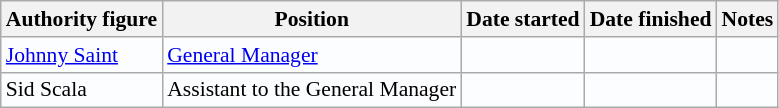<table class="wikitable" style="background:#fcfdff; font-size:90%;">
<tr>
<th>Authority figure</th>
<th>Position</th>
<th>Date started</th>
<th>Date finished</th>
<th>Notes</th>
</tr>
<tr>
<td><a href='#'>Johnny Saint</a></td>
<td><a href='#'>General Manager</a></td>
<td></td>
<td></td>
<td></td>
</tr>
<tr>
<td>Sid Scala</td>
<td>Assistant to the General Manager</td>
<td></td>
<td></td>
<td></td>
</tr>
</table>
